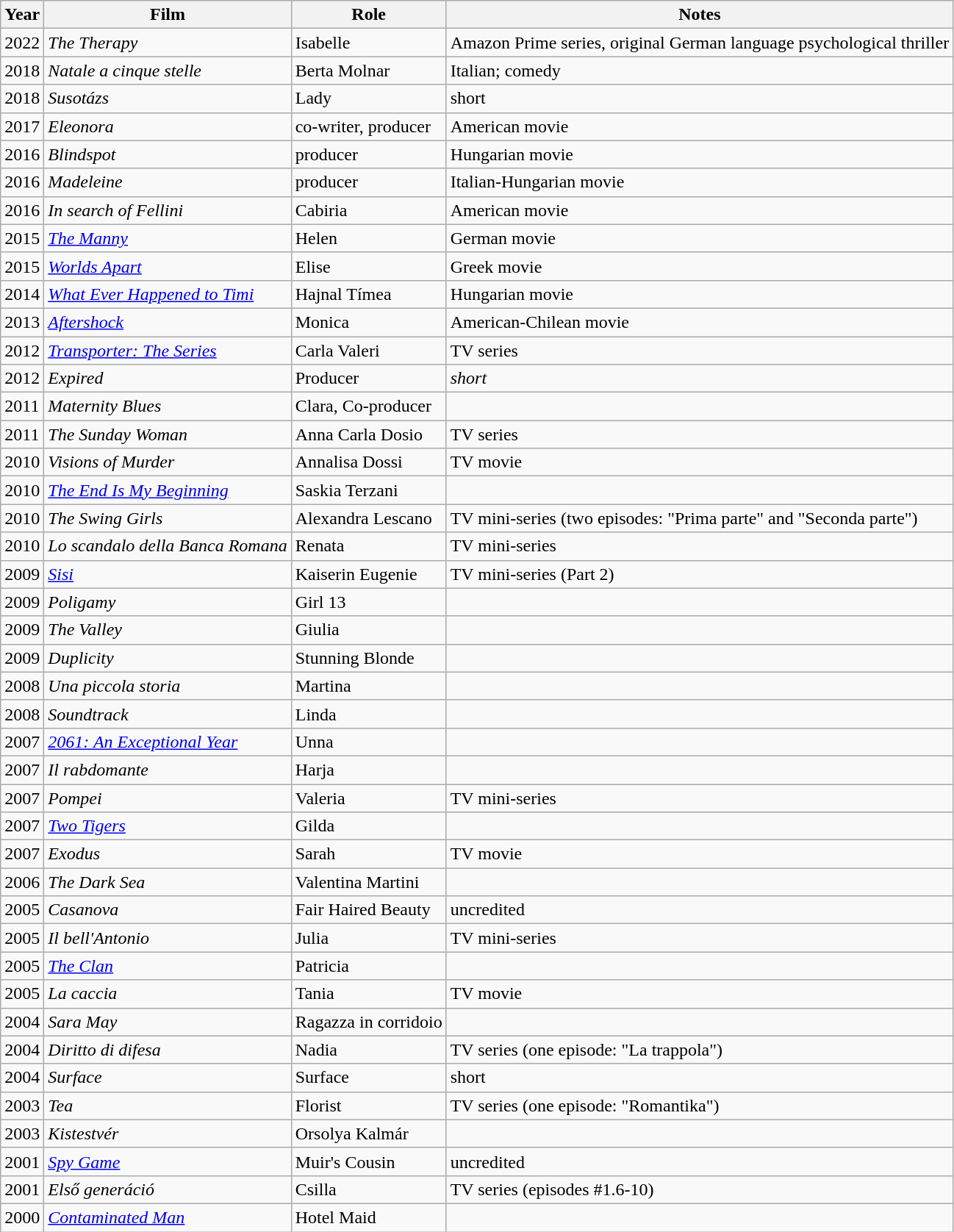<table class="wikitable sortable">
<tr>
<th>Year</th>
<th>Film</th>
<th>Role</th>
<th class="unsortable">Notes</th>
</tr>
<tr>
<td>2022</td>
<td><em>The Therapy</em></td>
<td>Isabelle</td>
<td>Amazon Prime series, original German language psychological thriller</td>
</tr>
<tr>
<td>2018</td>
<td><em>Natale a cinque stelle</em></td>
<td>Berta Molnar</td>
<td>Italian; comedy</td>
</tr>
<tr>
<td>2018</td>
<td><em>Susotázs</em></td>
<td>Lady</td>
<td>short</td>
</tr>
<tr>
<td>2017</td>
<td><em>Eleonora</em></td>
<td>co-writer, producer</td>
<td>American movie</td>
</tr>
<tr>
<td>2016</td>
<td><em>Blindspot</em></td>
<td>producer</td>
<td>Hungarian movie</td>
</tr>
<tr>
<td>2016</td>
<td><em>Madeleine</em></td>
<td>producer</td>
<td>Italian-Hungarian movie</td>
</tr>
<tr>
<td>2016</td>
<td><em>In search of Fellini</em></td>
<td>Cabiria</td>
<td>American movie</td>
</tr>
<tr>
<td>2015</td>
<td><em><a href='#'>The Manny</a></em></td>
<td>Helen</td>
<td>German movie</td>
</tr>
<tr>
<td>2015</td>
<td><em><a href='#'>Worlds Apart</a></em></td>
<td>Elise</td>
<td>Greek movie</td>
</tr>
<tr>
<td>2014</td>
<td><em><a href='#'>What Ever Happened to Timi</a></em></td>
<td>Hajnal Tímea</td>
<td>Hungarian movie</td>
</tr>
<tr>
<td>2013</td>
<td><em><a href='#'>Aftershock</a></em></td>
<td>Monica</td>
<td>American-Chilean movie</td>
</tr>
<tr>
<td>2012</td>
<td><em><a href='#'>Transporter: The Series</a></em></td>
<td>Carla Valeri</td>
<td>TV series</td>
</tr>
<tr>
<td>2012</td>
<td><em>Expired</em></td>
<td>Producer</td>
<td><em>short</em></td>
</tr>
<tr>
<td>2011</td>
<td><em>Maternity Blues</em></td>
<td>Clara, Co-producer</td>
<td></td>
</tr>
<tr>
<td>2011</td>
<td><em>The Sunday Woman</em></td>
<td>Anna Carla Dosio</td>
<td>TV series</td>
</tr>
<tr>
<td>2010</td>
<td><em>Visions of Murder</em></td>
<td>Annalisa Dossi</td>
<td>TV movie</td>
</tr>
<tr>
<td>2010</td>
<td><em><a href='#'>The End Is My Beginning</a></em></td>
<td>Saskia Terzani</td>
<td></td>
</tr>
<tr>
<td>2010</td>
<td><em>The Swing Girls</em></td>
<td>Alexandra Lescano</td>
<td>TV mini-series (two episodes: "Prima parte" and "Seconda parte")</td>
</tr>
<tr>
<td>2010</td>
<td><em>Lo scandalo della Banca Romana</em></td>
<td>Renata</td>
<td>TV mini-series</td>
</tr>
<tr>
<td>2009</td>
<td><em><a href='#'>Sisi</a></em></td>
<td>Kaiserin Eugenie</td>
<td>TV mini-series (Part 2)</td>
</tr>
<tr>
<td>2009</td>
<td><em>Poligamy</em></td>
<td>Girl 13</td>
<td></td>
</tr>
<tr>
<td>2009</td>
<td><em>The Valley</em></td>
<td>Giulia</td>
<td></td>
</tr>
<tr>
<td>2009</td>
<td><em>Duplicity</em></td>
<td>Stunning Blonde</td>
<td></td>
</tr>
<tr>
<td>2008</td>
<td><em>Una piccola storia</em></td>
<td>Martina</td>
</tr>
<tr>
<td>2008</td>
<td><em>Soundtrack</em></td>
<td>Linda</td>
<td></td>
</tr>
<tr>
<td>2007</td>
<td><em><a href='#'>2061: An Exceptional Year</a></em></td>
<td>Unna</td>
</tr>
<tr>
<td>2007</td>
<td><em>Il rabdomante</em></td>
<td>Harja</td>
<td></td>
</tr>
<tr>
<td>2007</td>
<td><em>Pompei</em></td>
<td>Valeria</td>
<td>TV mini-series</td>
</tr>
<tr>
<td>2007</td>
<td><em><a href='#'>Two Tigers</a></em></td>
<td>Gilda</td>
<td></td>
</tr>
<tr>
<td>2007</td>
<td><em>Exodus</em></td>
<td>Sarah</td>
<td>TV movie</td>
</tr>
<tr>
<td>2006</td>
<td><em>The Dark Sea</em></td>
<td>Valentina Martini</td>
<td></td>
</tr>
<tr>
<td>2005</td>
<td><em>Casanova</em></td>
<td>Fair Haired Beauty</td>
<td>uncredited</td>
</tr>
<tr>
<td>2005</td>
<td><em>Il bell'Antonio</em></td>
<td>Julia</td>
<td>TV mini-series</td>
</tr>
<tr>
<td>2005</td>
<td><em><a href='#'>The Clan</a></em></td>
<td>Patricia</td>
<td></td>
</tr>
<tr>
<td>2005</td>
<td><em>La caccia</em></td>
<td>Tania</td>
<td>TV movie</td>
</tr>
<tr>
<td>2004</td>
<td><em>Sara May</em></td>
<td>Ragazza in corridoio</td>
<td></td>
</tr>
<tr>
<td>2004</td>
<td><em>Diritto di difesa</em></td>
<td>Nadia</td>
<td>TV series (one episode: "La trappola")</td>
</tr>
<tr>
<td>2004</td>
<td><em>Surface</em></td>
<td>Surface</td>
<td>short</td>
</tr>
<tr>
<td>2003</td>
<td><em>Tea</em></td>
<td>Florist</td>
<td>TV series (one episode: "Romantika")</td>
</tr>
<tr>
<td>2003</td>
<td><em>Kistestvér</em></td>
<td>Orsolya Kalmár</td>
<td></td>
</tr>
<tr>
<td>2001</td>
<td><em><a href='#'>Spy Game</a></em></td>
<td>Muir's Cousin</td>
<td>uncredited</td>
</tr>
<tr>
<td>2001</td>
<td><em>Első generáció</em></td>
<td>Csilla</td>
<td>TV series (episodes #1.6-10)</td>
</tr>
<tr>
<td>2000</td>
<td><em><a href='#'>Contaminated Man</a></em></td>
<td>Hotel Maid</td>
<td></td>
</tr>
</table>
